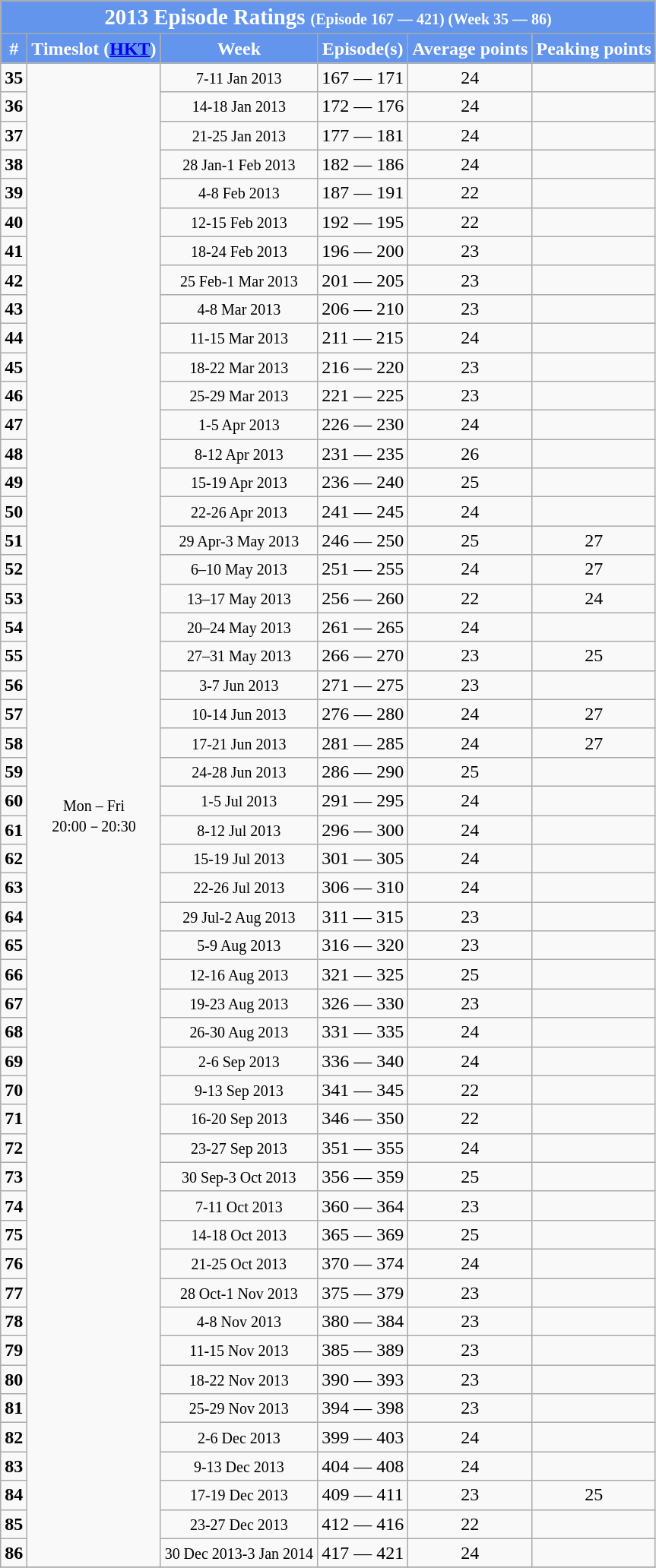<table class="wikitable collapsible collapsed" style="text-align:center;">
<tr style="background:cornflowerblue; color:white" align="center">
</tr>
<tr>
<th style="background:cornflowerblue; color:white" align="center"; colspan="6"><strong><big>2013 Episode Ratings </big> <small>(Episode 167 — 421)  (Week 35 — 86)</small></strong></th>
</tr>
<tr>
<th style="background:cornflowerblue; color:white" align="center">#</th>
<th style="background:cornflowerblue; color:white" align="center">Timeslot (<a href='#'>HKT</a>)</th>
<th style="background:cornflowerblue; color:white" align="center">Week</th>
<th style="background:cornflowerblue; color:white" align="center">Episode(s)</th>
<th style="background:cornflowerblue; color:white" align="center">Average points</th>
<th style="background:cornflowerblue; color:white" align="center">Peaking points</th>
</tr>
<tr>
<td><strong>35</strong></td>
<td rowspan="52"><small>Mon – Fri<br>20:00－20:30</small></td>
<td><small>7-11 Jan 2013</small></td>
<td>167 — 171</td>
<td>24</td>
<td></td>
</tr>
<tr>
<td><strong>36</strong></td>
<td><small>14-18 Jan 2013</small></td>
<td>172 — 176</td>
<td>24</td>
<td></td>
</tr>
<tr>
<td><strong>37</strong></td>
<td><small>21-25 Jan 2013</small></td>
<td>177 — 181</td>
<td>24</td>
<td></td>
</tr>
<tr>
<td><strong>38</strong></td>
<td><small>28 Jan-1 Feb 2013</small></td>
<td>182 — 186</td>
<td>24</td>
<td></td>
</tr>
<tr>
<td><strong>39</strong></td>
<td><small>4-8 Feb 2013</small></td>
<td>187 — 191</td>
<td>22</td>
<td></td>
</tr>
<tr>
<td><strong>40</strong></td>
<td><small>12-15 Feb 2013</small></td>
<td>192 — 195</td>
<td>22</td>
<td></td>
</tr>
<tr>
<td><strong>41</strong></td>
<td><small>18-24 Feb 2013</small></td>
<td>196 — 200</td>
<td>23</td>
<td></td>
</tr>
<tr>
<td><strong>42</strong></td>
<td><small>25 Feb-1 Mar 2013</small></td>
<td>201 — 205</td>
<td>23</td>
<td></td>
</tr>
<tr>
<td><strong>43</strong></td>
<td><small>4-8 Mar 2013</small></td>
<td>206 — 210</td>
<td>23</td>
<td></td>
</tr>
<tr>
<td><strong>44</strong></td>
<td><small>11-15 Mar 2013</small></td>
<td>211 — 215</td>
<td>24</td>
<td></td>
</tr>
<tr>
<td><strong>45</strong></td>
<td><small>18-22 Mar 2013</small></td>
<td>216 — 220</td>
<td>23</td>
<td></td>
</tr>
<tr>
<td><strong>46</strong></td>
<td><small>25-29 Mar 2013</small></td>
<td>221 — 225</td>
<td>23</td>
<td></td>
</tr>
<tr>
<td><strong>47</strong></td>
<td><small>1-5 Apr 2013</small></td>
<td>226 — 230</td>
<td>24</td>
<td></td>
</tr>
<tr>
<td><strong>48</strong></td>
<td><small>8-12 Apr 2013</small></td>
<td>231 — 235</td>
<td>26</td>
<td></td>
</tr>
<tr>
<td><strong>49</strong></td>
<td><small>15-19 Apr 2013</small></td>
<td>236 — 240</td>
<td>25</td>
<td></td>
</tr>
<tr>
<td><strong>50</strong></td>
<td><small>22-26 Apr 2013</small></td>
<td>241 — 245</td>
<td>24</td>
<td></td>
</tr>
<tr>
<td><strong>51</strong></td>
<td><small>29 Apr-3 May 2013</small></td>
<td>246 — 250</td>
<td>25</td>
<td>27</td>
</tr>
<tr>
<td><strong>52</strong></td>
<td><small>6–10 May 2013</small></td>
<td>251 — 255</td>
<td>24</td>
<td>27</td>
</tr>
<tr>
<td><strong>53</strong></td>
<td><small>13–17 May 2013</small></td>
<td>256 — 260</td>
<td>22</td>
<td>24</td>
</tr>
<tr>
<td><strong>54</strong></td>
<td><small>20–24 May 2013</small></td>
<td>261 — 265</td>
<td>24</td>
<td></td>
</tr>
<tr>
<td><strong>55</strong></td>
<td><small>27–31 May 2013</small></td>
<td>266 — 270</td>
<td>23</td>
<td>25</td>
</tr>
<tr>
<td><strong>56</strong></td>
<td><small>3-7 Jun 2013</small></td>
<td>271 — 275</td>
<td>23</td>
<td></td>
</tr>
<tr>
<td><strong>57</strong></td>
<td><small>10-14 Jun 2013</small></td>
<td>276 — 280</td>
<td>24</td>
<td>27</td>
</tr>
<tr>
<td><strong>58</strong></td>
<td><small>17-21 Jun 2013</small></td>
<td>281 — 285</td>
<td>24</td>
<td>27</td>
</tr>
<tr>
<td><strong>59</strong></td>
<td><small>24-28 Jun 2013</small></td>
<td>286 — 290</td>
<td>25</td>
<td></td>
</tr>
<tr>
<td><strong>60</strong></td>
<td><small>1-5 Jul 2013</small></td>
<td>291 — 295</td>
<td>24</td>
<td></td>
</tr>
<tr>
<td><strong>61</strong></td>
<td><small>8-12 Jul 2013</small></td>
<td>296 — 300</td>
<td>24</td>
<td></td>
</tr>
<tr>
<td><strong>62</strong></td>
<td><small>15-19 Jul 2013</small></td>
<td>301 — 305</td>
<td>24</td>
<td></td>
</tr>
<tr>
<td><strong>63</strong></td>
<td><small>22-26 Jul 2013</small></td>
<td>306 — 310</td>
<td>24</td>
<td></td>
</tr>
<tr>
<td><strong>64</strong></td>
<td><small>29 Jul-2 Aug 2013</small></td>
<td>311 — 315</td>
<td>23</td>
<td></td>
</tr>
<tr>
<td><strong>65</strong></td>
<td><small>5-9 Aug 2013</small></td>
<td>316 — 320</td>
<td>23</td>
<td></td>
</tr>
<tr>
<td><strong>66</strong></td>
<td><small>12-16 Aug 2013</small></td>
<td>321 — 325</td>
<td>25</td>
<td></td>
</tr>
<tr>
<td><strong>67</strong></td>
<td><small>19-23 Aug 2013</small></td>
<td>326 — 330</td>
<td>23</td>
<td></td>
</tr>
<tr>
<td><strong>68</strong></td>
<td><small>26-30 Aug 2013</small></td>
<td>331 — 335</td>
<td>24</td>
<td></td>
</tr>
<tr>
<td><strong>69</strong></td>
<td><small>2-6 Sep 2013</small></td>
<td>336 — 340</td>
<td>24</td>
<td></td>
</tr>
<tr>
<td><strong>70</strong></td>
<td><small>9-13 Sep 2013</small></td>
<td>341 — 345</td>
<td>22</td>
<td></td>
</tr>
<tr>
<td><strong>71</strong></td>
<td><small>16-20 Sep 2013</small></td>
<td>346 — 350</td>
<td>22</td>
<td></td>
</tr>
<tr>
<td><strong>72</strong></td>
<td><small>23-27 Sep 2013</small></td>
<td>351 — 355</td>
<td>24</td>
<td></td>
</tr>
<tr>
<td><strong>73</strong></td>
<td><small>30 Sep-3 Oct 2013</small></td>
<td>356 — 359</td>
<td>25</td>
<td></td>
</tr>
<tr>
<td><strong>74</strong></td>
<td><small>7-11 Oct 2013</small></td>
<td>360 — 364</td>
<td>23</td>
<td></td>
</tr>
<tr>
<td><strong>75</strong></td>
<td><small>14-18 Oct 2013</small></td>
<td>365 — 369</td>
<td>25</td>
<td></td>
</tr>
<tr>
<td><strong>76</strong></td>
<td><small>21-25 Oct 2013</small></td>
<td>370 — 374</td>
<td>24</td>
<td></td>
</tr>
<tr>
<td><strong>77</strong></td>
<td><small>28 Oct-1 Nov 2013</small></td>
<td>375 — 379</td>
<td>23</td>
<td></td>
</tr>
<tr>
<td><strong>78</strong></td>
<td><small>4-8 Nov 2013</small></td>
<td>380 — 384</td>
<td>23</td>
<td></td>
</tr>
<tr>
<td><strong>79</strong></td>
<td><small>11-15 Nov 2013</small></td>
<td>385 — 389</td>
<td>23</td>
<td></td>
</tr>
<tr>
<td><strong>80</strong></td>
<td><small>18-22 Nov 2013</small></td>
<td>390 — 393</td>
<td>23</td>
<td></td>
</tr>
<tr>
<td><strong>81</strong></td>
<td><small>25-29 Nov 2013</small></td>
<td>394 — 398</td>
<td>23</td>
<td></td>
</tr>
<tr>
<td><strong>82</strong></td>
<td><small>2-6 Dec 2013</small></td>
<td>399 — 403</td>
<td>24</td>
<td></td>
</tr>
<tr>
<td><strong>83</strong></td>
<td><small>9-13 Dec 2013</small></td>
<td>404 — 408</td>
<td>24</td>
<td></td>
</tr>
<tr>
<td><strong>84</strong></td>
<td><small>17-19 Dec 2013</small></td>
<td>409 — 411</td>
<td>23</td>
<td>25</td>
</tr>
<tr>
<td><strong>85</strong></td>
<td><small>23-27 Dec 2013</small></td>
<td>412 — 416</td>
<td>22</td>
<td></td>
</tr>
<tr>
<td><strong>86</strong></td>
<td><small>30 Dec 2013-3 Jan 2014</small></td>
<td>417 — 421</td>
<td>24</td>
<td></td>
</tr>
<tr>
</tr>
</table>
